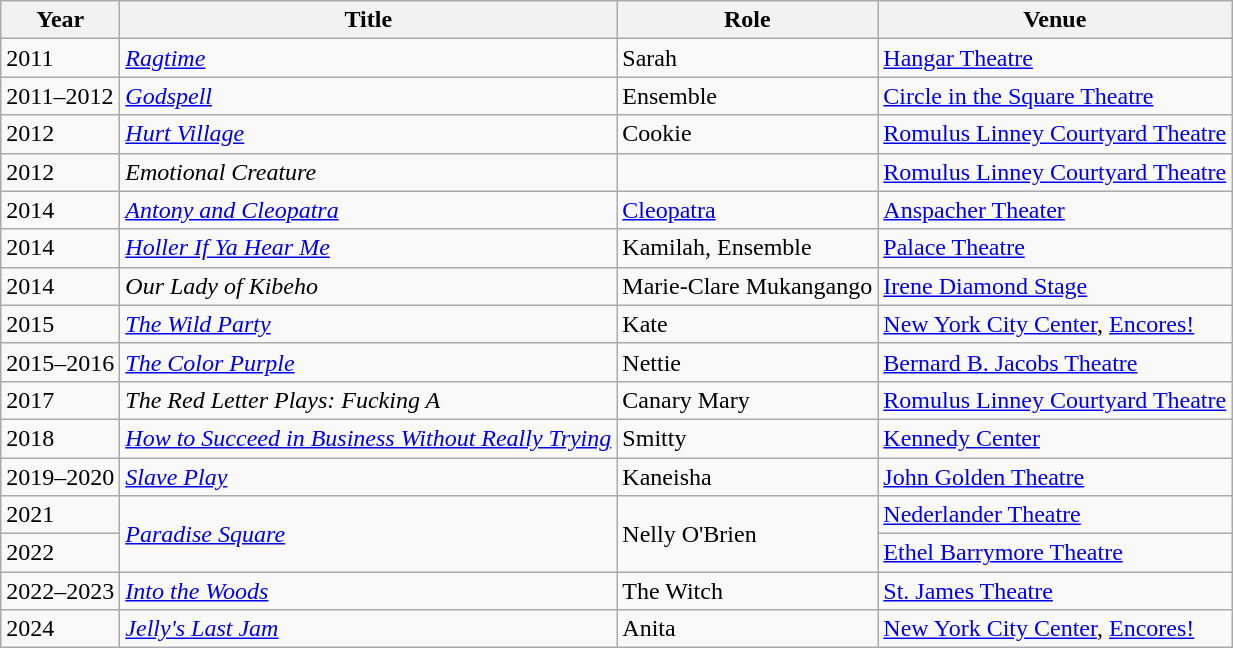<table class="wikitable sortable">
<tr>
<th>Year</th>
<th>Title</th>
<th>Role</th>
<th class="unsortable">Venue</th>
</tr>
<tr>
<td>2011</td>
<td><a href='#'><em>Ragtime</em></a></td>
<td>Sarah</td>
<td><a href='#'>Hangar Theatre</a></td>
</tr>
<tr>
<td>2011–2012</td>
<td><em><a href='#'>Godspell</a></em></td>
<td>Ensemble</td>
<td><a href='#'>Circle in the Square Theatre</a></td>
</tr>
<tr>
<td>2012</td>
<td><em><a href='#'>Hurt Village</a></em></td>
<td>Cookie</td>
<td><a href='#'>Romulus Linney Courtyard Theatre</a></td>
</tr>
<tr>
<td>2012</td>
<td><em>Emotional Creature</em></td>
<td></td>
<td><a href='#'>Romulus Linney Courtyard Theatre</a></td>
</tr>
<tr>
<td>2014</td>
<td><em><a href='#'>Antony and Cleopatra</a></em></td>
<td><a href='#'>Cleopatra</a></td>
<td><a href='#'>Anspacher Theater</a></td>
</tr>
<tr>
<td>2014</td>
<td><em><a href='#'>Holler If Ya Hear Me</a></em></td>
<td>Kamilah, Ensemble</td>
<td><a href='#'>Palace Theatre</a></td>
</tr>
<tr>
<td>2014</td>
<td><em>Our Lady of Kibeho</em></td>
<td>Marie-Clare Mukangango</td>
<td><a href='#'>Irene Diamond Stage</a></td>
</tr>
<tr>
<td>2015</td>
<td><em><a href='#'>The Wild Party</a></em></td>
<td>Kate</td>
<td><a href='#'>New York City Center</a>, <a href='#'>Encores!</a></td>
</tr>
<tr>
<td>2015–2016</td>
<td><em><a href='#'>The Color Purple</a></em></td>
<td>Nettie</td>
<td><a href='#'>Bernard B. Jacobs Theatre</a></td>
</tr>
<tr>
<td>2017</td>
<td><em>The Red Letter Plays: Fucking A</em></td>
<td>Canary Mary</td>
<td><a href='#'>Romulus Linney Courtyard Theatre</a></td>
</tr>
<tr>
<td>2018</td>
<td><em><a href='#'>How to Succeed in Business Without Really Trying</a></em></td>
<td>Smitty</td>
<td><a href='#'>Kennedy Center</a></td>
</tr>
<tr>
<td>2019–2020</td>
<td><em><a href='#'>Slave Play</a></em></td>
<td>Kaneisha</td>
<td><a href='#'>John Golden Theatre</a></td>
</tr>
<tr>
<td>2021</td>
<td rowspan="2"><em><a href='#'>Paradise Square</a></em></td>
<td rowspan="2">Nelly O'Brien</td>
<td><a href='#'>Nederlander Theatre</a></td>
</tr>
<tr>
<td>2022</td>
<td><a href='#'>Ethel Barrymore Theatre</a></td>
</tr>
<tr>
<td>2022–2023</td>
<td><em><a href='#'>Into the Woods</a></em></td>
<td>The Witch</td>
<td><a href='#'>St. James Theatre</a></td>
</tr>
<tr>
<td rowspan=1>2024</td>
<td><em><a href='#'>Jelly's Last Jam</a></em></td>
<td>Anita</td>
<td rowspan=1><a href='#'>New York City Center</a>, <a href='#'>Encores!</a></td>
</tr>
</table>
